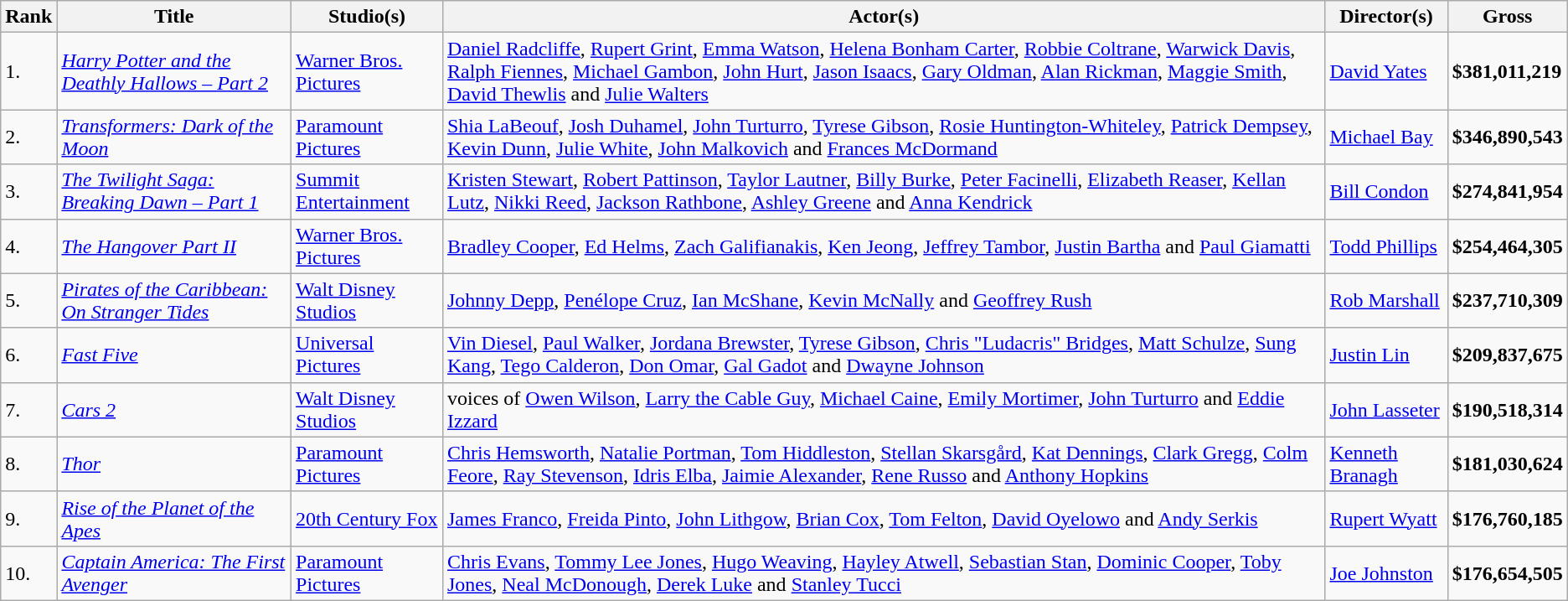<table class="wikitable">
<tr>
<th>Rank</th>
<th>Title</th>
<th>Studio(s)</th>
<th>Actor(s)</th>
<th>Director(s)</th>
<th>Gross</th>
</tr>
<tr>
<td>1.</td>
<td><em><a href='#'>Harry Potter and the Deathly Hallows – Part 2</a></em></td>
<td><a href='#'>Warner Bros. Pictures</a></td>
<td><a href='#'>Daniel Radcliffe</a>, <a href='#'>Rupert Grint</a>, <a href='#'>Emma Watson</a>, <a href='#'>Helena Bonham Carter</a>, <a href='#'>Robbie Coltrane</a>, <a href='#'>Warwick Davis</a>, <a href='#'>Ralph Fiennes</a>, <a href='#'>Michael Gambon</a>, <a href='#'>John Hurt</a>, <a href='#'>Jason Isaacs</a>, <a href='#'>Gary Oldman</a>, <a href='#'>Alan Rickman</a>, <a href='#'>Maggie Smith</a>, <a href='#'>David Thewlis</a> and <a href='#'>Julie Walters</a></td>
<td><a href='#'>David Yates</a></td>
<td><strong>$381,011,219</strong></td>
</tr>
<tr>
<td>2.</td>
<td><em><a href='#'>Transformers: Dark of the Moon</a></em></td>
<td><a href='#'>Paramount Pictures</a></td>
<td><a href='#'>Shia LaBeouf</a>, <a href='#'>Josh Duhamel</a>, <a href='#'>John Turturro</a>, <a href='#'>Tyrese Gibson</a>, <a href='#'>Rosie Huntington-Whiteley</a>, <a href='#'>Patrick Dempsey</a>, <a href='#'>Kevin Dunn</a>, <a href='#'>Julie White</a>, <a href='#'>John Malkovich</a> and <a href='#'>Frances McDormand</a></td>
<td><a href='#'>Michael Bay</a></td>
<td><strong>$346,890,543</strong></td>
</tr>
<tr>
<td>3.</td>
<td><em><a href='#'>The Twilight Saga: Breaking Dawn – Part 1</a></em></td>
<td><a href='#'>Summit Entertainment</a></td>
<td><a href='#'>Kristen Stewart</a>, <a href='#'>Robert Pattinson</a>, <a href='#'>Taylor Lautner</a>, <a href='#'>Billy Burke</a>, <a href='#'>Peter Facinelli</a>, <a href='#'>Elizabeth Reaser</a>, <a href='#'>Kellan Lutz</a>, <a href='#'>Nikki Reed</a>, <a href='#'>Jackson Rathbone</a>, <a href='#'>Ashley Greene</a> and <a href='#'>Anna Kendrick</a></td>
<td><a href='#'>Bill Condon</a></td>
<td><strong>$274,841,954</strong></td>
</tr>
<tr>
<td>4.</td>
<td><em><a href='#'>The Hangover Part II</a></em></td>
<td><a href='#'>Warner Bros. Pictures</a></td>
<td><a href='#'>Bradley Cooper</a>, <a href='#'>Ed Helms</a>, <a href='#'>Zach Galifianakis</a>, <a href='#'>Ken Jeong</a>, <a href='#'>Jeffrey Tambor</a>, <a href='#'>Justin Bartha</a> and <a href='#'>Paul Giamatti</a></td>
<td><a href='#'>Todd Phillips</a></td>
<td><strong>$254,464,305</strong></td>
</tr>
<tr>
<td>5.</td>
<td><em><a href='#'>Pirates of the Caribbean: On Stranger Tides</a></em></td>
<td><a href='#'>Walt Disney Studios</a></td>
<td><a href='#'>Johnny Depp</a>, <a href='#'>Penélope Cruz</a>, <a href='#'>Ian McShane</a>, <a href='#'>Kevin McNally</a> and <a href='#'>Geoffrey Rush</a></td>
<td><a href='#'>Rob Marshall</a></td>
<td><strong>$237,710,309</strong></td>
</tr>
<tr>
<td>6.</td>
<td><em><a href='#'>Fast Five</a></em></td>
<td><a href='#'>Universal Pictures</a></td>
<td><a href='#'>Vin Diesel</a>, <a href='#'>Paul Walker</a>, <a href='#'>Jordana Brewster</a>, <a href='#'>Tyrese Gibson</a>, <a href='#'>Chris "Ludacris" Bridges</a>, <a href='#'>Matt Schulze</a>, <a href='#'>Sung Kang</a>, <a href='#'>Tego Calderon</a>, <a href='#'>Don Omar</a>, <a href='#'>Gal Gadot</a> and <a href='#'>Dwayne Johnson</a></td>
<td><a href='#'>Justin Lin</a></td>
<td><strong>$209,837,675</strong></td>
</tr>
<tr>
<td>7.</td>
<td><em><a href='#'>Cars 2</a></em></td>
<td><a href='#'>Walt Disney Studios</a></td>
<td>voices of <a href='#'>Owen Wilson</a>, <a href='#'>Larry the Cable Guy</a>, <a href='#'>Michael Caine</a>, <a href='#'>Emily Mortimer</a>, <a href='#'>John Turturro</a> and <a href='#'>Eddie Izzard</a></td>
<td><a href='#'>John Lasseter</a></td>
<td><strong>$190,518,314</strong></td>
</tr>
<tr>
<td>8.</td>
<td><em><a href='#'>Thor</a></em></td>
<td><a href='#'>Paramount Pictures</a></td>
<td><a href='#'>Chris Hemsworth</a>, <a href='#'>Natalie Portman</a>, <a href='#'>Tom Hiddleston</a>, <a href='#'>Stellan Skarsgård</a>, <a href='#'>Kat Dennings</a>, <a href='#'>Clark Gregg</a>, <a href='#'>Colm Feore</a>, <a href='#'>Ray Stevenson</a>, <a href='#'>Idris Elba</a>, <a href='#'>Jaimie Alexander</a>, <a href='#'>Rene Russo</a> and <a href='#'>Anthony Hopkins</a></td>
<td><a href='#'>Kenneth Branagh</a></td>
<td><strong>$181,030,624</strong></td>
</tr>
<tr>
<td>9.</td>
<td><em><a href='#'>Rise of the Planet of the Apes</a></em></td>
<td><a href='#'>20th Century Fox</a></td>
<td><a href='#'>James Franco</a>, <a href='#'>Freida Pinto</a>, <a href='#'>John Lithgow</a>, <a href='#'>Brian Cox</a>, <a href='#'>Tom Felton</a>, <a href='#'>David Oyelowo</a> and <a href='#'>Andy Serkis</a></td>
<td><a href='#'>Rupert Wyatt</a></td>
<td><strong>$176,760,185</strong></td>
</tr>
<tr>
<td>10.</td>
<td><em><a href='#'>Captain America: The First Avenger</a></em></td>
<td><a href='#'>Paramount Pictures</a></td>
<td><a href='#'>Chris Evans</a>, <a href='#'>Tommy Lee Jones</a>, <a href='#'>Hugo Weaving</a>, <a href='#'>Hayley Atwell</a>, <a href='#'>Sebastian Stan</a>, <a href='#'>Dominic Cooper</a>, <a href='#'>Toby Jones</a>, <a href='#'>Neal McDonough</a>, <a href='#'>Derek Luke</a> and <a href='#'>Stanley Tucci</a></td>
<td><a href='#'>Joe Johnston</a></td>
<td><strong>$176,654,505</strong></td>
</tr>
</table>
